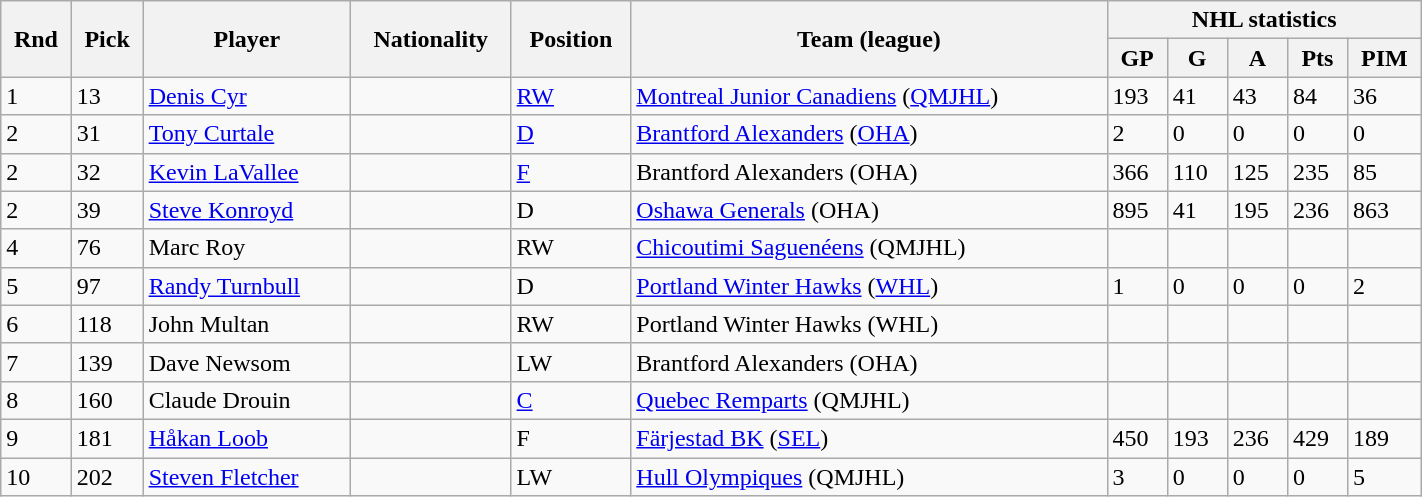<table class="wikitable"  width="75%">
<tr>
<th rowspan="2">Rnd</th>
<th rowspan="2">Pick</th>
<th rowspan="2">Player</th>
<th rowspan="2">Nationality</th>
<th rowspan="2">Position</th>
<th rowspan="2">Team (league)</th>
<th colspan="5">NHL statistics</th>
</tr>
<tr>
<th>GP</th>
<th>G</th>
<th>A</th>
<th>Pts</th>
<th>PIM</th>
</tr>
<tr>
<td>1</td>
<td>13</td>
<td><a href='#'>Denis Cyr</a></td>
<td></td>
<td><a href='#'>RW</a></td>
<td><a href='#'>Montreal Junior Canadiens</a> (<a href='#'>QMJHL</a>)</td>
<td>193</td>
<td>41</td>
<td>43</td>
<td>84</td>
<td>36</td>
</tr>
<tr>
<td>2</td>
<td>31</td>
<td><a href='#'>Tony Curtale</a></td>
<td></td>
<td><a href='#'>D</a></td>
<td><a href='#'>Brantford Alexanders</a> (<a href='#'>OHA</a>)</td>
<td>2</td>
<td>0</td>
<td>0</td>
<td>0</td>
<td>0</td>
</tr>
<tr>
<td>2</td>
<td>32</td>
<td><a href='#'>Kevin LaVallee</a></td>
<td></td>
<td><a href='#'>F</a></td>
<td>Brantford Alexanders (OHA)</td>
<td>366</td>
<td>110</td>
<td>125</td>
<td>235</td>
<td>85</td>
</tr>
<tr>
<td>2</td>
<td>39</td>
<td><a href='#'>Steve Konroyd</a></td>
<td></td>
<td>D</td>
<td><a href='#'>Oshawa Generals</a> (OHA)</td>
<td>895</td>
<td>41</td>
<td>195</td>
<td>236</td>
<td>863</td>
</tr>
<tr>
<td>4</td>
<td>76</td>
<td>Marc Roy</td>
<td></td>
<td>RW</td>
<td><a href='#'>Chicoutimi Saguenéens</a> (QMJHL)</td>
<td></td>
<td></td>
<td></td>
<td></td>
<td></td>
</tr>
<tr>
<td>5</td>
<td>97</td>
<td><a href='#'>Randy Turnbull</a></td>
<td></td>
<td>D</td>
<td><a href='#'>Portland Winter Hawks</a> (<a href='#'>WHL</a>)</td>
<td>1</td>
<td>0</td>
<td>0</td>
<td>0</td>
<td>2</td>
</tr>
<tr>
<td>6</td>
<td>118</td>
<td>John Multan</td>
<td></td>
<td>RW</td>
<td>Portland Winter Hawks (WHL)</td>
<td></td>
<td></td>
<td></td>
<td></td>
<td></td>
</tr>
<tr>
<td>7</td>
<td>139</td>
<td>Dave Newsom</td>
<td></td>
<td>LW</td>
<td>Brantford Alexanders (OHA)</td>
<td></td>
<td></td>
<td></td>
<td></td>
<td></td>
</tr>
<tr>
<td>8</td>
<td>160</td>
<td>Claude Drouin</td>
<td></td>
<td><a href='#'>C</a></td>
<td><a href='#'>Quebec Remparts</a> (QMJHL)</td>
<td></td>
<td></td>
<td></td>
<td></td>
<td></td>
</tr>
<tr>
<td>9</td>
<td>181</td>
<td><a href='#'>Håkan Loob</a></td>
<td></td>
<td>F</td>
<td><a href='#'>Färjestad BK</a> (<a href='#'>SEL</a>)</td>
<td>450</td>
<td>193</td>
<td>236</td>
<td>429</td>
<td>189</td>
</tr>
<tr>
<td>10</td>
<td>202</td>
<td><a href='#'>Steven Fletcher</a></td>
<td></td>
<td>LW</td>
<td><a href='#'>Hull Olympiques</a> (QMJHL)</td>
<td>3</td>
<td>0</td>
<td>0</td>
<td>0</td>
<td>5</td>
</tr>
</table>
